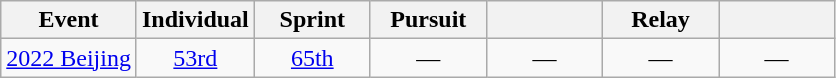<table class="wikitable" style="text-align: center;">
<tr ">
<th>Event</th>
<th style="width:70px;">Individual</th>
<th style="width:70px;">Sprint</th>
<th style="width:70px;">Pursuit</th>
<th style="width:70px;"></th>
<th style="width:70px;">Relay</th>
<th style="width:70px;"></th>
</tr>
<tr>
<td align=left> <a href='#'>2022 Beijing</a></td>
<td><a href='#'>53rd</a></td>
<td><a href='#'>65th</a></td>
<td>—</td>
<td>—</td>
<td>—</td>
<td>—</td>
</tr>
</table>
